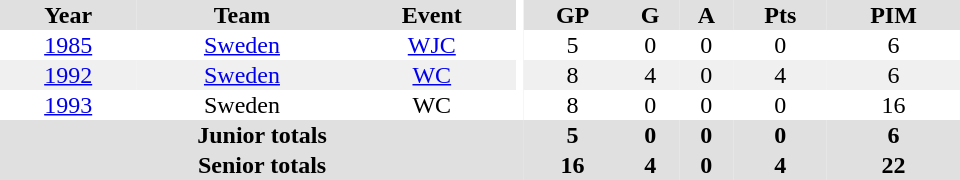<table border="0" cellpadding="1" cellspacing="0" ID="Table3" style="text-align:center; width:40em">
<tr bgcolor="#e0e0e0">
<th>Year</th>
<th>Team</th>
<th>Event</th>
<th rowspan="102" bgcolor="#ffffff"></th>
<th>GP</th>
<th>G</th>
<th>A</th>
<th>Pts</th>
<th>PIM</th>
</tr>
<tr>
<td><a href='#'>1985</a></td>
<td><a href='#'>Sweden</a></td>
<td><a href='#'>WJC</a></td>
<td>5</td>
<td>0</td>
<td>0</td>
<td>0</td>
<td>6</td>
</tr>
<tr bgcolor="#f0f0f0">
<td><a href='#'>1992</a></td>
<td><a href='#'>Sweden</a></td>
<td><a href='#'>WC</a></td>
<td>8</td>
<td>4</td>
<td>0</td>
<td>4</td>
<td>6</td>
</tr>
<tr>
<td><a href='#'>1993</a></td>
<td>Sweden</td>
<td>WC</td>
<td>8</td>
<td>0</td>
<td>0</td>
<td>0</td>
<td>16</td>
</tr>
<tr bgcolor="#e0e0e0">
<th colspan="4">Junior totals</th>
<th>5</th>
<th>0</th>
<th>0</th>
<th>0</th>
<th>6</th>
</tr>
<tr bgcolor="#e0e0e0">
<th colspan="4">Senior totals</th>
<th>16</th>
<th>4</th>
<th>0</th>
<th>4</th>
<th>22</th>
</tr>
</table>
